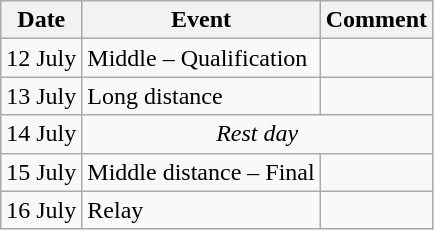<table class="wikitable">
<tr>
<th>Date</th>
<th>Event</th>
<th>Comment</th>
</tr>
<tr>
<td>12 July</td>
<td>Middle – Qualification</td>
<td></td>
</tr>
<tr>
<td>13 July</td>
<td>Long distance</td>
<td></td>
</tr>
<tr>
<td>14 July</td>
<td colspan=2 align=center><em>Rest day</em></td>
</tr>
<tr>
<td>15 July</td>
<td>Middle distance – Final</td>
<td></td>
</tr>
<tr>
<td>16 July</td>
<td>Relay</td>
<td></td>
</tr>
</table>
